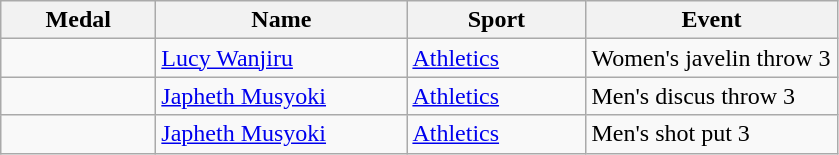<table class="wikitable">
<tr>
<th style="width:6em">Medal</th>
<th style="width:10em">Name</th>
<th style="width:7em">Sport</th>
<th style="width:10em">Event</th>
</tr>
<tr>
<td></td>
<td><a href='#'>Lucy Wanjiru</a></td>
<td><a href='#'>Athletics</a></td>
<td>Women's javelin throw 3</td>
</tr>
<tr>
<td></td>
<td><a href='#'>Japheth Musyoki</a></td>
<td><a href='#'>Athletics</a></td>
<td>Men's discus throw 3</td>
</tr>
<tr>
<td></td>
<td><a href='#'>Japheth Musyoki</a></td>
<td><a href='#'>Athletics</a></td>
<td>Men's shot put 3</td>
</tr>
</table>
